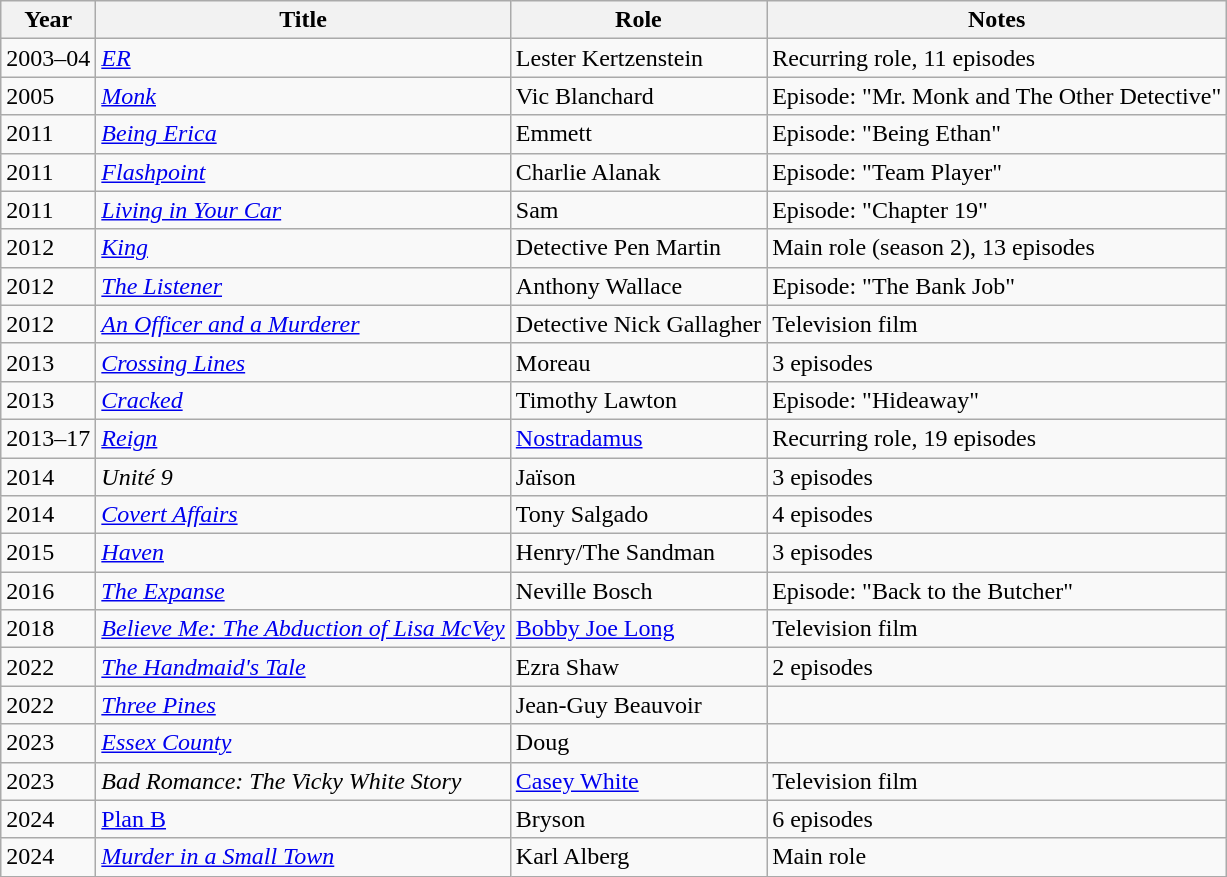<table class="wikitable sortable">
<tr>
<th>Year</th>
<th>Title</th>
<th>Role</th>
<th class="unsortable">Notes</th>
</tr>
<tr>
<td>2003–04</td>
<td><em><a href='#'>ER</a></em></td>
<td>Lester Kertzenstein</td>
<td>Recurring role, 11 episodes</td>
</tr>
<tr>
<td>2005</td>
<td><em><a href='#'>Monk</a></em></td>
<td>Vic Blanchard</td>
<td>Episode: "Mr. Monk and The Other Detective"</td>
</tr>
<tr>
<td>2011</td>
<td><em><a href='#'>Being Erica</a></em></td>
<td>Emmett</td>
<td>Episode: "Being Ethan"</td>
</tr>
<tr>
<td>2011</td>
<td><em><a href='#'>Flashpoint</a></em></td>
<td>Charlie Alanak</td>
<td>Episode: "Team Player"</td>
</tr>
<tr>
<td>2011</td>
<td><em><a href='#'>Living in Your Car</a></em></td>
<td>Sam</td>
<td>Episode: "Chapter 19"</td>
</tr>
<tr>
<td>2012</td>
<td><em><a href='#'>King</a></em></td>
<td>Detective Pen Martin</td>
<td>Main role (season 2), 13 episodes</td>
</tr>
<tr>
<td>2012</td>
<td data-sort-value="Listener, The"><em><a href='#'>The Listener</a></em></td>
<td>Anthony Wallace</td>
<td>Episode: "The Bank Job"</td>
</tr>
<tr>
<td>2012</td>
<td><em><a href='#'>An Officer and a Murderer</a></em></td>
<td>Detective Nick Gallagher</td>
<td>Television film</td>
</tr>
<tr>
<td>2013</td>
<td><em><a href='#'>Crossing Lines</a></em></td>
<td>Moreau</td>
<td>3 episodes</td>
</tr>
<tr>
<td>2013</td>
<td><em><a href='#'>Cracked</a></em></td>
<td>Timothy Lawton</td>
<td>Episode: "Hideaway"</td>
</tr>
<tr>
<td>2013–17</td>
<td><em><a href='#'>Reign</a></em></td>
<td><a href='#'>Nostradamus</a></td>
<td>Recurring role, 19 episodes</td>
</tr>
<tr>
<td>2014</td>
<td><em>Unité 9</em></td>
<td>Jaïson</td>
<td>3 episodes</td>
</tr>
<tr>
<td>2014</td>
<td><em><a href='#'>Covert Affairs</a></em></td>
<td>Tony Salgado</td>
<td>4 episodes</td>
</tr>
<tr>
<td>2015</td>
<td><em><a href='#'>Haven</a></em></td>
<td>Henry/The Sandman</td>
<td>3 episodes</td>
</tr>
<tr>
<td>2016</td>
<td data-sort-value="Expanse, The"><em><a href='#'>The Expanse</a></em></td>
<td>Neville Bosch</td>
<td>Episode: "Back to the Butcher"</td>
</tr>
<tr>
<td>2018</td>
<td><em><a href='#'>Believe Me: The Abduction of Lisa McVey</a></em></td>
<td><a href='#'>Bobby Joe Long</a></td>
<td>Television film</td>
</tr>
<tr>
<td>2022</td>
<td data-sort-value="Handmaid's Tale, The"><em><a href='#'>The Handmaid's Tale</a></em></td>
<td>Ezra Shaw</td>
<td>2 episodes</td>
</tr>
<tr>
<td>2022</td>
<td><em><a href='#'>Three Pines</a></em></td>
<td>Jean-Guy Beauvoir</td>
<td></td>
</tr>
<tr>
<td>2023</td>
<td><em><a href='#'>Essex County</a></em></td>
<td>Doug</td>
<td></td>
</tr>
<tr>
<td>2023</td>
<td><em>Bad Romance: The Vicky White Story</em></td>
<td><a href='#'>Casey White</a></td>
<td>Television film</td>
</tr>
<tr>
<td>2024</td>
<td><a href='#'>Plan B</a></td>
<td>Bryson</td>
<td>6 episodes</td>
</tr>
<tr>
<td>2024</td>
<td><em><a href='#'>Murder in a Small Town</a></em></td>
<td>Karl Alberg</td>
<td>Main role</td>
</tr>
</table>
